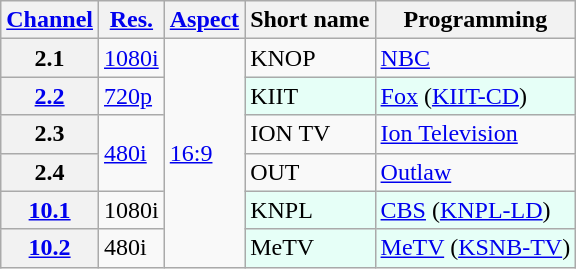<table class="wikitable">
<tr>
<th scope = "col"><a href='#'>Channel</a></th>
<th scope = "col"><a href='#'>Res.</a></th>
<th scope = "col"><a href='#'>Aspect</a></th>
<th scope = "col">Short name</th>
<th scope = "col">Programming</th>
</tr>
<tr>
<th scope = "row">2.1</th>
<td><a href='#'>1080i</a></td>
<td rowspan="6"><a href='#'>16:9</a></td>
<td>KNOP</td>
<td><a href='#'>NBC</a></td>
</tr>
<tr>
<th scope = "row"><a href='#'>2.2</a></th>
<td><a href='#'>720p</a></td>
<td style="background-color: #E6FFF7;">KIIT</td>
<td style="background-color: #E6FFF7;"><a href='#'>Fox</a> (<a href='#'>KIIT-CD</a>)</td>
</tr>
<tr>
<th scope = "row">2.3</th>
<td rowspan="2"><a href='#'>480i</a></td>
<td>ION TV</td>
<td><a href='#'>Ion Television</a></td>
</tr>
<tr>
<th scope = "row">2.4</th>
<td>OUT</td>
<td><a href='#'>Outlaw</a></td>
</tr>
<tr>
<th scope = "row"><a href='#'>10.1</a></th>
<td>1080i</td>
<td style="background-color: #E6FFF7;">KNPL</td>
<td style="background-color: #E6FFF7;"><a href='#'>CBS</a> (<a href='#'>KNPL-LD</a>)</td>
</tr>
<tr>
<th scope = "row"><a href='#'>10.2</a></th>
<td>480i</td>
<td style="background-color: #E6FFF7;">MeTV</td>
<td style="background-color: #E6FFF7;"><a href='#'>MeTV</a> (<a href='#'>KSNB-TV</a>)</td>
</tr>
</table>
